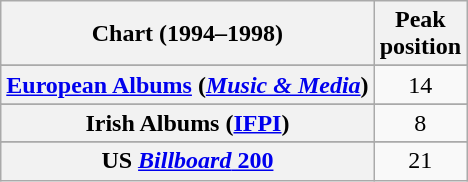<table class="wikitable sortable plainrowheaders" style="text-align:center">
<tr>
<th scope="col">Chart (1994–1998)</th>
<th scope="col">Peak<br>position</th>
</tr>
<tr>
</tr>
<tr>
</tr>
<tr>
</tr>
<tr>
</tr>
<tr>
</tr>
<tr>
<th scope="row"><a href='#'>European Albums</a> (<em><a href='#'>Music & Media</a></em>)</th>
<td>14</td>
</tr>
<tr>
</tr>
<tr>
</tr>
<tr>
</tr>
<tr>
<th scope="row">Irish Albums (<a href='#'>IFPI</a>)</th>
<td>8</td>
</tr>
<tr>
</tr>
<tr>
</tr>
<tr>
</tr>
<tr>
</tr>
<tr>
<th scope="row">US <a href='#'><em>Billboard</em> 200</a></th>
<td>21</td>
</tr>
</table>
